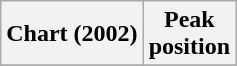<table class="wikitable sortable plainrowheaders">
<tr>
<th scope="col">Chart (2002)</th>
<th scope="col">Peak<br>position</th>
</tr>
<tr>
</tr>
</table>
